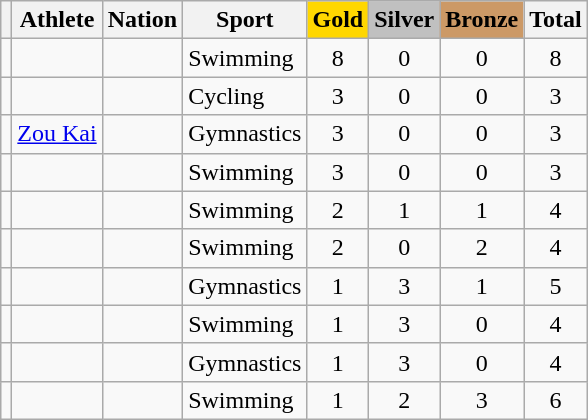<table class="wikitable sortable" style="text-align:center">
<tr>
<th class="unsortable"></th>
<th>Athlete</th>
<th>Nation</th>
<th>Sport</th>
<th style="background:gold;"><strong>Gold</strong></th>
<th style="background:silver;"><strong>Silver</strong></th>
<th style="background:#c96;"><strong>Bronze</strong></th>
<th>Total</th>
</tr>
<tr>
<td></td>
<td align=left></td>
<td align=left></td>
<td align=left>Swimming</td>
<td>8</td>
<td>0</td>
<td>0</td>
<td>8</td>
</tr>
<tr>
<td></td>
<td align=left></td>
<td align=left></td>
<td align=left>Cycling</td>
<td>3</td>
<td>0</td>
<td>0</td>
<td>3</td>
</tr>
<tr>
<td></td>
<td align=left><a href='#'>Zou Kai</a></td>
<td align=left></td>
<td align=left>Gymnastics</td>
<td>3</td>
<td>0</td>
<td>0</td>
<td>3</td>
</tr>
<tr>
<td></td>
<td align=left></td>
<td align=left></td>
<td align=left>Swimming</td>
<td>3</td>
<td>0</td>
<td>0</td>
<td>3</td>
</tr>
<tr>
<td></td>
<td align=left></td>
<td align=left></td>
<td align=left>Swimming</td>
<td>2</td>
<td>1</td>
<td>1</td>
<td>4</td>
</tr>
<tr>
<td></td>
<td align=left></td>
<td align=left></td>
<td align=left>Swimming</td>
<td>2</td>
<td>0</td>
<td>2</td>
<td>4</td>
</tr>
<tr>
<td></td>
<td align=left></td>
<td align=left></td>
<td align=left>Gymnastics</td>
<td>1</td>
<td>3</td>
<td>1</td>
<td>5</td>
</tr>
<tr>
<td></td>
<td align=left></td>
<td align=left></td>
<td align=left>Swimming</td>
<td>1</td>
<td>3</td>
<td>0</td>
<td>4</td>
</tr>
<tr>
<td></td>
<td align=left></td>
<td align=left></td>
<td align=left>Gymnastics</td>
<td>1</td>
<td>3</td>
<td>0</td>
<td>4</td>
</tr>
<tr>
<td></td>
<td align=left></td>
<td align=left></td>
<td align=left>Swimming</td>
<td>1</td>
<td>2</td>
<td>3</td>
<td>6</td>
</tr>
</table>
